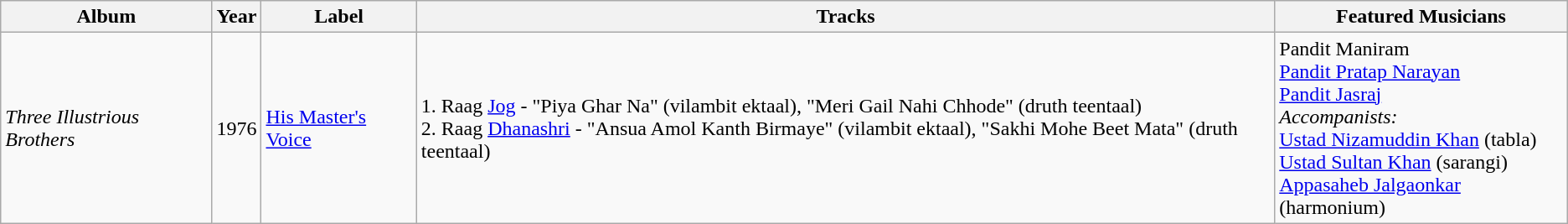<table class="wikitable">
<tr>
<th>Album</th>
<th>Year</th>
<th>Label</th>
<th>Tracks</th>
<th>Featured Musicians</th>
</tr>
<tr>
<td><em>Three Illustrious Brothers</em></td>
<td>1976</td>
<td><a href='#'>His Master's Voice</a></td>
<td>1. Raag <a href='#'>Jog</a> - "Piya Ghar Na" (vilambit ektaal), "Meri Gail Nahi Chhode" (druth teentaal) <br>2. Raag <a href='#'>Dhanashri</a> - "Ansua Amol Kanth Birmaye" (vilambit ektaal), "Sakhi Mohe Beet Mata" (druth teentaal)</td>
<td>Pandit Maniram<br> <a href='#'>Pandit Pratap Narayan</a><br><a href='#'>Pandit Jasraj</a><br><em>Accompanists:</em><br><a href='#'>Ustad Nizamuddin Khan</a> (tabla)<br><a href='#'>Ustad Sultan Khan</a> (sarangi)<br><a href='#'>Appasaheb Jalgaonkar</a> (harmonium)</td>
</tr>
</table>
